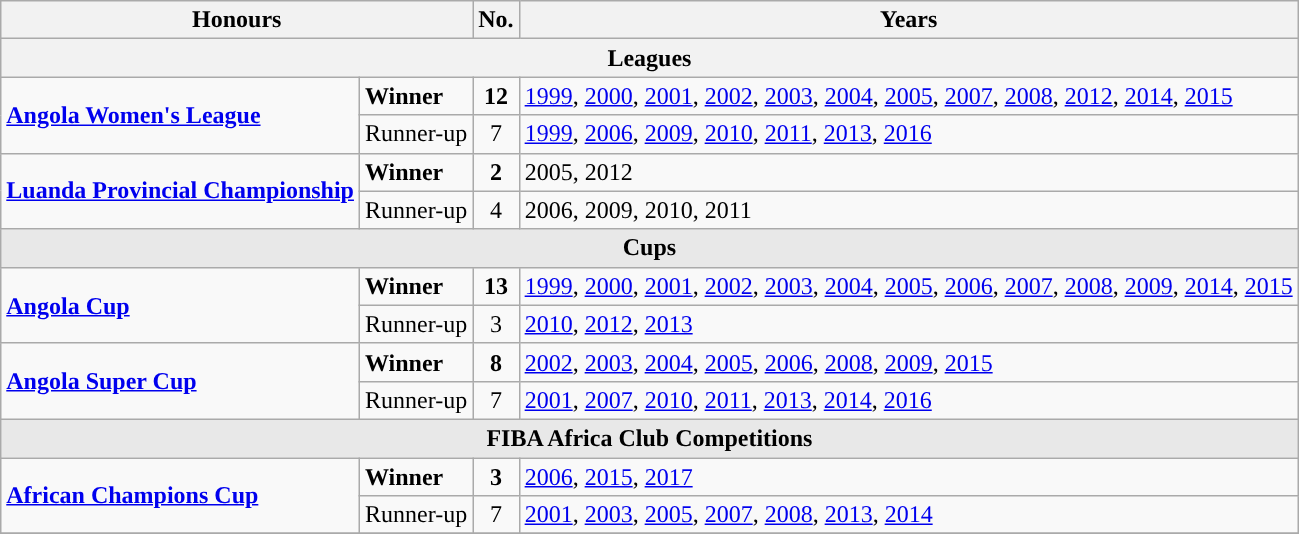<table class="wikitable">
<tr>
<th colspan=2>Honours</th>
<th>No.</th>
<th>Years</th>
</tr>
<tr>
<th colspan="6">Leagues</th>
</tr>
<tr>
<td rowspan=2><strong><a href='#'>Angola Women's League</a></strong> </td>
<td><strong>Winner</strong></td>
<td align=center><strong>12</strong></td>
<td><a href='#'>1999</a>, <a href='#'>2000</a>, <a href='#'>2001</a>, <a href='#'>2002</a>, <a href='#'>2003</a>, <a href='#'>2004</a>, <a href='#'>2005</a>, <a href='#'>2007</a>, <a href='#'>2008</a>, <a href='#'>2012</a>, <a href='#'>2014</a>, <a href='#'>2015</a></td>
</tr>
<tr>
<td>Runner-up</td>
<td align=center>7</td>
<td><a href='#'>1999</a>, <a href='#'>2006</a>, <a href='#'>2009</a>, <a href='#'>2010</a>, <a href='#'>2011</a>, <a href='#'>2013</a>, <a href='#'>2016</a></td>
</tr>
<tr>
<td rowspan=2><strong><a href='#'>Luanda Provincial Championship</a></strong></td>
<td><strong>Winner</strong></td>
<td align=center><strong>2</strong></td>
<td>2005, 2012</td>
</tr>
<tr>
<td>Runner-up</td>
<td align=center>4</td>
<td>2006, 2009, 2010, 2011</td>
</tr>
<tr>
<th colspan="6" style="background:#E8E8E8;">Cups</th>
</tr>
<tr>
<td rowspan=2><strong><a href='#'>Angola Cup</a></strong> </td>
<td><strong>Winner</strong></td>
<td align=center><strong>13</strong></td>
<td><a href='#'>1999</a>, <a href='#'>2000</a>, <a href='#'>2001</a>, <a href='#'>2002</a>, <a href='#'>2003</a>, <a href='#'>2004</a>, <a href='#'>2005</a>, <a href='#'>2006</a>, <a href='#'>2007</a>, <a href='#'>2008</a>, <a href='#'>2009</a>, <a href='#'>2014</a>, <a href='#'>2015</a></td>
</tr>
<tr>
<td>Runner-up</td>
<td align=center>3</td>
<td><a href='#'>2010</a>, <a href='#'>2012</a>, <a href='#'>2013</a></td>
</tr>
<tr>
<td rowspan=2><strong><a href='#'>Angola Super Cup</a></strong> </td>
<td><strong>Winner</strong></td>
<td align=center><strong>8</strong></td>
<td><a href='#'>2002</a>, <a href='#'>2003</a>, <a href='#'>2004</a>, <a href='#'>2005</a>, <a href='#'>2006</a>, <a href='#'>2008</a>, <a href='#'>2009</a>, <a href='#'>2015</a></td>
</tr>
<tr>
<td>Runner-up</td>
<td align=center>7</td>
<td><a href='#'>2001</a>, <a href='#'>2007</a>, <a href='#'>2010</a>, <a href='#'>2011</a>, <a href='#'>2013</a>, <a href='#'>2014</a>, <a href='#'>2016</a></td>
</tr>
<tr>
<th colspan="6" style="background:#E8E8E8;">FIBA Africa Club Competitions</th>
</tr>
<tr>
<td rowspan=2><strong><a href='#'>African Champions Cup</a></strong> </td>
<td><strong>Winner</strong></td>
<td align=center><strong>3</strong></td>
<td><a href='#'>2006</a>, <a href='#'>2015</a>, <a href='#'>2017</a></td>
</tr>
<tr>
<td>Runner-up</td>
<td align=center>7</td>
<td><a href='#'>2001</a>, <a href='#'>2003</a>, <a href='#'>2005</a>, <a href='#'>2007</a>, <a href='#'>2008</a>, <a href='#'>2013</a>, <a href='#'>2014</a></td>
</tr>
<tr>
</tr>
</table>
